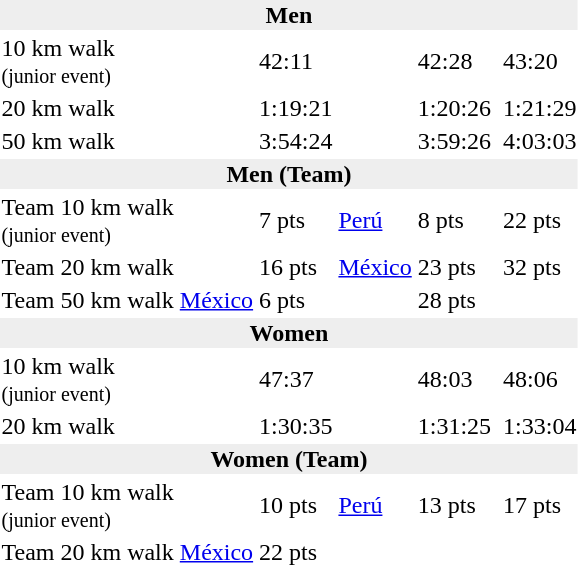<table>
<tr>
<td colspan=7 bgcolor=#eeeeee style="text-align:center;"><strong>Men</strong></td>
</tr>
<tr>
<td>10 km walk<br><small>(junior event)</small></td>
<td></td>
<td>42:11</td>
<td></td>
<td>42:28</td>
<td></td>
<td>43:20</td>
</tr>
<tr>
<td>20 km walk</td>
<td></td>
<td>1:19:21</td>
<td></td>
<td>1:20:26</td>
<td></td>
<td>1:21:29</td>
</tr>
<tr>
<td>50 km walk</td>
<td></td>
<td>3:54:24</td>
<td></td>
<td>3:59:26</td>
<td></td>
<td>4:03:03</td>
</tr>
<tr>
<td colspan=7 bgcolor=#eeeeee style="text-align:center;"><strong>Men (Team)</strong></td>
</tr>
<tr>
<td>Team 10 km walk<br><small>(junior event)</small></td>
<td></td>
<td>7 pts</td>
<td> <a href='#'>Perú</a></td>
<td>8 pts</td>
<td></td>
<td>22 pts</td>
</tr>
<tr>
<td>Team 20 km walk</td>
<td></td>
<td>16 pts</td>
<td> <a href='#'>México</a></td>
<td>23 pts</td>
<td></td>
<td>32 pts</td>
</tr>
<tr>
<td>Team 50 km walk</td>
<td> <a href='#'>México</a></td>
<td>6 pts</td>
<td></td>
<td>28 pts</td>
<td></td>
<td></td>
</tr>
<tr>
<td colspan=7 bgcolor=#eeeeee style="text-align:center;"><strong>Women</strong></td>
</tr>
<tr>
<td>10 km walk<br><small>(junior event)</small></td>
<td></td>
<td>47:37</td>
<td></td>
<td>48:03</td>
<td></td>
<td>48:06</td>
</tr>
<tr>
<td>20 km walk</td>
<td></td>
<td>1:30:35</td>
<td></td>
<td>1:31:25</td>
<td></td>
<td>1:33:04</td>
</tr>
<tr>
<td colspan=7 bgcolor=#eeeeee style="text-align:center;"><strong>Women (Team)</strong></td>
</tr>
<tr>
<td>Team 10 km walk<br><small>(junior event)</small></td>
<td></td>
<td>10 pts</td>
<td> <a href='#'>Perú</a></td>
<td>13 pts</td>
<td></td>
<td>17 pts</td>
</tr>
<tr>
<td>Team 20 km walk</td>
<td> <a href='#'>México</a></td>
<td>22 pts</td>
<td></td>
<td></td>
<td></td>
<td></td>
</tr>
</table>
